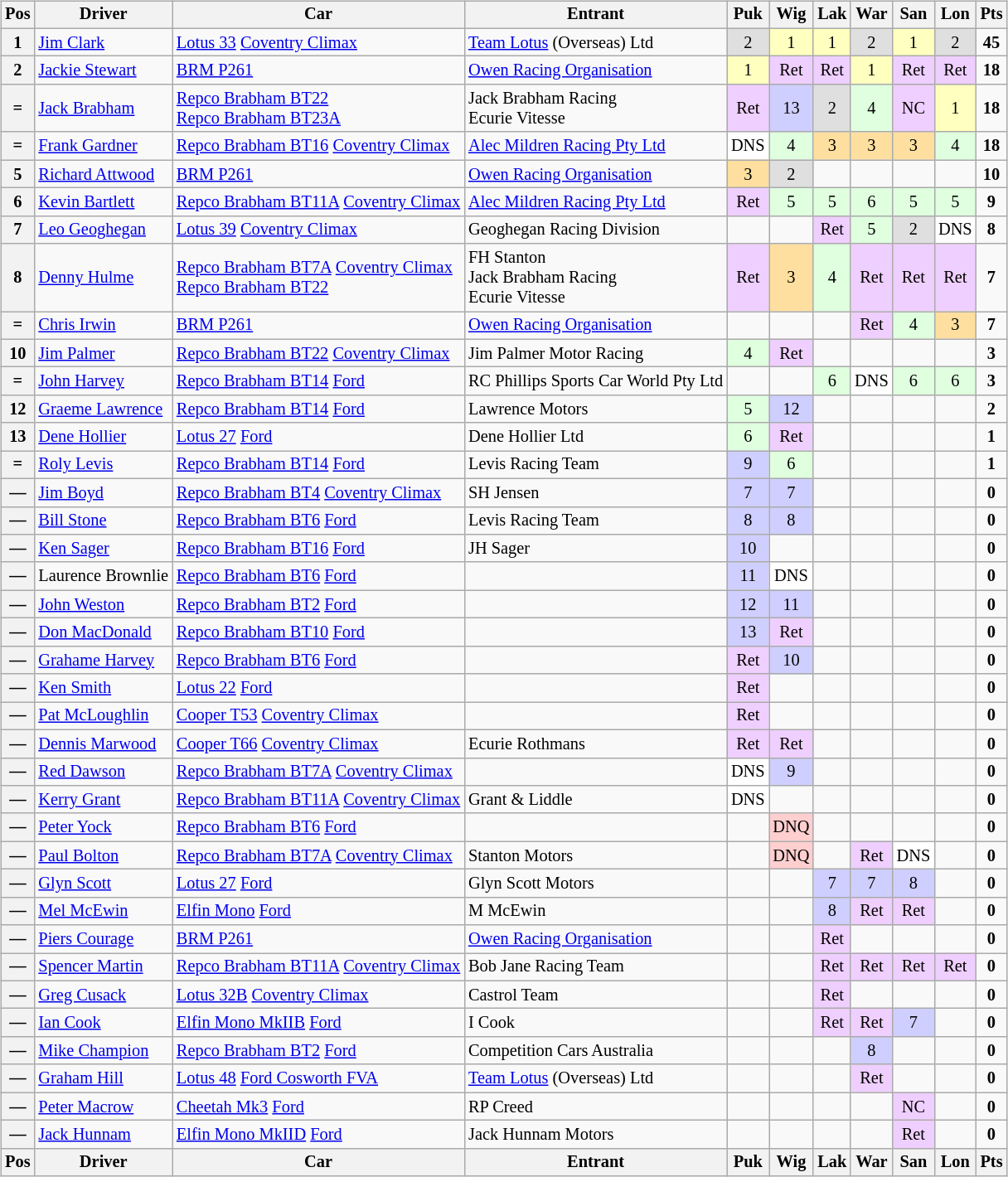<table>
<tr>
<td valign="top"><br><table class="wikitable" style="font-size: 85%">
<tr valign="top">
<th valign="middle">Pos</th>
<th valign="middle">Driver</th>
<th valign="middle">Car</th>
<th valign="middle">Entrant</th>
<th width="3%">Puk</th>
<th width="3%">Wig</th>
<th width="3%">Lak</th>
<th width="3%">War</th>
<th width="3%">San</th>
<th width="3%">Lon</th>
<th valign="middle">Pts</th>
</tr>
<tr align="center">
<th>1</th>
<td align="left"> <a href='#'>Jim Clark</a></td>
<td align="left"><a href='#'>Lotus 33</a> <a href='#'>Coventry Climax</a></td>
<td align="left"><a href='#'>Team Lotus</a> (Overseas) Ltd</td>
<td style="background:#dfdfdf;">2</td>
<td style="background:#ffffbf;">1</td>
<td style="background:#ffffbf;">1</td>
<td style="background:#dfdfdf;">2</td>
<td style="background:#ffffbf;">1</td>
<td style="background:#dfdfdf;">2</td>
<td align="center"><strong>45</strong></td>
</tr>
<tr align="center">
<th>2</th>
<td align="left"> <a href='#'>Jackie Stewart</a></td>
<td align="left"><a href='#'>BRM P261</a></td>
<td align="left"><a href='#'>Owen Racing Organisation</a></td>
<td style="background:#ffffbf;">1</td>
<td style="background:#efcfff;">Ret</td>
<td style="background:#efcfff;">Ret</td>
<td style="background:#ffffbf;">1</td>
<td style="background:#efcfff;">Ret</td>
<td style="background:#efcfff;">Ret</td>
<td align="center"><strong>18</strong></td>
</tr>
<tr align="center">
<th>=</th>
<td align="left"> <a href='#'>Jack Brabham</a></td>
<td align="left"><a href='#'>Repco Brabham BT22</a> <br> <a href='#'>Repco Brabham BT23A</a></td>
<td align="left">Jack Brabham Racing <br> Ecurie Vitesse</td>
<td style="background:#efcfff;">Ret</td>
<td style="background:#cfcfff;">13</td>
<td style="background:#dfdfdf;">2</td>
<td style="background:#dfffdf;">4</td>
<td style="background:#efcfff;">NC</td>
<td style="background:#ffffbf;">1</td>
<td align="center"><strong>18</strong></td>
</tr>
<tr align="center">
<th>=</th>
<td align="left"> <a href='#'>Frank Gardner</a></td>
<td align="left"><a href='#'>Repco Brabham BT16</a> <a href='#'>Coventry Climax</a></td>
<td align="left"><a href='#'>Alec Mildren Racing Pty Ltd</a></td>
<td style="background:#ffffff;">DNS</td>
<td style="background:#dfffdf;">4</td>
<td style="background:#ffdf9f;">3</td>
<td style="background:#ffdf9f;">3</td>
<td style="background:#ffdf9f;">3</td>
<td style="background:#dfffdf;">4</td>
<td align="center"><strong>18</strong></td>
</tr>
<tr align="center">
<th>5</th>
<td align="left"> <a href='#'>Richard Attwood</a></td>
<td align="left"><a href='#'>BRM P261</a></td>
<td align="left"><a href='#'>Owen Racing Organisation</a></td>
<td style="background:#ffdf9f;">3</td>
<td style="background:#dfdfdf;">2</td>
<td></td>
<td></td>
<td></td>
<td></td>
<td align="center"><strong>10</strong></td>
</tr>
<tr align="center">
<th>6</th>
<td align="left"> <a href='#'>Kevin Bartlett</a></td>
<td align="left"><a href='#'>Repco Brabham BT11A</a> <a href='#'>Coventry Climax</a></td>
<td align="left"><a href='#'>Alec Mildren Racing Pty Ltd</a></td>
<td style="background:#efcfff;">Ret</td>
<td style="background:#dfffdf;">5</td>
<td style="background:#dfffdf;">5</td>
<td style="background:#dfffdf;">6</td>
<td style="background:#dfffdf;">5</td>
<td style="background:#dfffdf;">5</td>
<td align="center"><strong>9</strong></td>
</tr>
<tr align="center">
<th>7</th>
<td align="left"> <a href='#'>Leo Geoghegan</a></td>
<td align="left"><a href='#'>Lotus 39</a> <a href='#'>Coventry Climax</a></td>
<td align="left">Geoghegan Racing Division</td>
<td></td>
<td></td>
<td style="background:#efcfff;">Ret</td>
<td style="background:#dfffdf;">5</td>
<td style="background:#dfdfdf;">2</td>
<td style="background:#ffffff;">DNS</td>
<td align="center"><strong>8</strong></td>
</tr>
<tr align="center">
<th>8</th>
<td align="left"> <a href='#'>Denny Hulme</a></td>
<td align="left"><a href='#'>Repco Brabham BT7A</a> <a href='#'>Coventry Climax</a> <br> <a href='#'>Repco Brabham BT22</a></td>
<td align="left">FH Stanton <br> Jack Brabham Racing <br> Ecurie Vitesse</td>
<td style="background:#efcfff;">Ret</td>
<td style="background:#ffdf9f;">3</td>
<td style="background:#dfffdf;">4</td>
<td style="background:#efcfff;">Ret</td>
<td style="background:#efcfff;">Ret</td>
<td style="background:#efcfff;">Ret</td>
<td align="center"><strong>7</strong></td>
</tr>
<tr align="center">
<th>=</th>
<td align="left"> <a href='#'>Chris Irwin</a></td>
<td align="left"><a href='#'>BRM P261</a></td>
<td align="left"><a href='#'>Owen Racing Organisation</a></td>
<td></td>
<td></td>
<td></td>
<td style="background:#efcfff;">Ret</td>
<td style="background:#dfffdf;">4</td>
<td style="background:#ffdf9f;">3</td>
<td align="center"><strong>7</strong></td>
</tr>
<tr align="center">
<th>10</th>
<td align="left"> <a href='#'>Jim Palmer</a></td>
<td align="left"><a href='#'>Repco Brabham BT22</a> <a href='#'>Coventry Climax</a></td>
<td align="left">Jim Palmer Motor Racing</td>
<td style="background:#dfffdf;">4</td>
<td style="background:#efcfff;">Ret</td>
<td></td>
<td></td>
<td></td>
<td></td>
<td align="center"><strong>3</strong></td>
</tr>
<tr align="center">
<th>=</th>
<td align="left"> <a href='#'>John Harvey</a></td>
<td align="left"><a href='#'>Repco Brabham BT14</a> <a href='#'>Ford</a></td>
<td align="left">RC Phillips Sports Car World Pty Ltd</td>
<td></td>
<td></td>
<td style="background:#dfffdf;">6</td>
<td style="background:#ffffff;">DNS</td>
<td style="background:#dfffdf;">6</td>
<td style="background:#dfffdf;">6</td>
<td align="center"><strong>3</strong></td>
</tr>
<tr align="center">
<th>12</th>
<td align="left"> <a href='#'>Graeme Lawrence</a></td>
<td align="left"><a href='#'>Repco Brabham BT14</a> <a href='#'>Ford</a></td>
<td align="left">Lawrence Motors</td>
<td style="background:#dfffdf;">5</td>
<td style="background:#cfcfff;">12</td>
<td></td>
<td></td>
<td></td>
<td></td>
<td align="center"><strong>2</strong></td>
</tr>
<tr align="center">
<th>13</th>
<td align="left"> <a href='#'>Dene Hollier</a></td>
<td align="left"><a href='#'>Lotus 27</a> <a href='#'>Ford</a></td>
<td align="left">Dene Hollier Ltd</td>
<td style="background:#dfffdf;">6</td>
<td style="background:#efcfff;">Ret</td>
<td></td>
<td></td>
<td></td>
<td></td>
<td align="center"><strong>1</strong></td>
</tr>
<tr align="center">
<th>=</th>
<td align="left"> <a href='#'>Roly Levis</a></td>
<td align="left"><a href='#'>Repco Brabham BT14</a> <a href='#'>Ford</a></td>
<td align="left">Levis Racing Team</td>
<td style="background:#cfcfff;">9</td>
<td style="background:#dfffdf;">6</td>
<td></td>
<td></td>
<td></td>
<td></td>
<td align="center"><strong>1</strong></td>
</tr>
<tr align="center">
<th>—</th>
<td align="left"> <a href='#'>Jim Boyd</a></td>
<td align="left"><a href='#'>Repco Brabham BT4</a> <a href='#'>Coventry Climax</a></td>
<td align="left">SH Jensen</td>
<td style="background:#cfcfff;">7</td>
<td style="background:#cfcfff;">7</td>
<td></td>
<td></td>
<td></td>
<td></td>
<td align="center"><strong>0</strong></td>
</tr>
<tr align="center">
<th>—</th>
<td align="left"> <a href='#'>Bill Stone</a></td>
<td align="left"><a href='#'>Repco Brabham BT6</a> <a href='#'>Ford</a></td>
<td align="left">Levis Racing Team</td>
<td style="background:#cfcfff;">8</td>
<td style="background:#cfcfff;">8</td>
<td></td>
<td></td>
<td></td>
<td></td>
<td align="center"><strong>0</strong></td>
</tr>
<tr align="center">
<th>—</th>
<td align="left"> <a href='#'>Ken Sager</a></td>
<td align="left"><a href='#'>Repco Brabham BT16</a> <a href='#'>Ford</a></td>
<td align="left">JH Sager</td>
<td style="background:#cfcfff;">10</td>
<td></td>
<td></td>
<td></td>
<td></td>
<td></td>
<td align="center"><strong>0</strong></td>
</tr>
<tr align="center">
<th>—</th>
<td align="left"> Laurence Brownlie</td>
<td align="left"><a href='#'>Repco Brabham BT6</a> <a href='#'>Ford</a></td>
<td align="left"></td>
<td style="background:#cfcfff;">11</td>
<td style="background:#ffffff;">DNS</td>
<td></td>
<td></td>
<td></td>
<td></td>
<td align="center"><strong>0</strong></td>
</tr>
<tr align="center">
<th>—</th>
<td align="left"> <a href='#'>John Weston</a></td>
<td align="left"><a href='#'>Repco Brabham BT2</a> <a href='#'>Ford</a></td>
<td align="left"></td>
<td style="background:#cfcfff;">12</td>
<td style="background:#cfcfff;">11</td>
<td></td>
<td></td>
<td></td>
<td></td>
<td align="center"><strong>0</strong></td>
</tr>
<tr align="center">
<th>—</th>
<td align="left"> <a href='#'>Don MacDonald</a></td>
<td align="left"><a href='#'>Repco Brabham BT10</a> <a href='#'>Ford</a></td>
<td align="left"></td>
<td style="background:#cfcfff;">13</td>
<td style="background:#efcfff;">Ret</td>
<td></td>
<td></td>
<td></td>
<td></td>
<td align="center"><strong>0</strong></td>
</tr>
<tr align="center">
<th>—</th>
<td align="left"> <a href='#'>Grahame Harvey</a></td>
<td align="left"><a href='#'>Repco Brabham BT6</a> <a href='#'>Ford</a></td>
<td align="left"></td>
<td style="background:#efcfff;">Ret</td>
<td style="background:#cfcfff;">10</td>
<td></td>
<td></td>
<td></td>
<td></td>
<td align="center"><strong>0</strong></td>
</tr>
<tr align="center">
<th>—</th>
<td align="left"> <a href='#'>Ken Smith</a></td>
<td align="left"><a href='#'>Lotus 22</a> <a href='#'>Ford</a></td>
<td align="left"></td>
<td style="background:#efcfff;">Ret</td>
<td></td>
<td></td>
<td></td>
<td></td>
<td></td>
<td align="center"><strong>0</strong></td>
</tr>
<tr align="center">
<th>—</th>
<td align="left"> <a href='#'>Pat McLoughlin</a></td>
<td align="left"><a href='#'>Cooper T53</a> <a href='#'>Coventry Climax</a></td>
<td align="left"></td>
<td style="background:#efcfff;">Ret</td>
<td></td>
<td></td>
<td></td>
<td></td>
<td></td>
<td align="center"><strong>0</strong></td>
</tr>
<tr align="center">
<th>—</th>
<td align="left"> <a href='#'>Dennis Marwood</a></td>
<td align="left"><a href='#'>Cooper T66</a> <a href='#'>Coventry Climax</a></td>
<td align="left">Ecurie Rothmans</td>
<td style="background:#efcfff;">Ret</td>
<td style="background:#efcfff;">Ret</td>
<td></td>
<td></td>
<td></td>
<td></td>
<td align="center"><strong>0</strong></td>
</tr>
<tr align="center">
<th>—</th>
<td align="left"> <a href='#'>Red Dawson</a></td>
<td align="left"><a href='#'>Repco Brabham BT7A</a> <a href='#'>Coventry Climax</a></td>
<td align="left"></td>
<td style="background:#ffffff;">DNS</td>
<td style="background:#cfcfff;">9</td>
<td></td>
<td></td>
<td></td>
<td></td>
<td align="center"><strong>0</strong></td>
</tr>
<tr align="center">
<th>—</th>
<td align="left"> <a href='#'>Kerry Grant</a></td>
<td align="left"><a href='#'>Repco Brabham BT11A</a> <a href='#'>Coventry Climax</a></td>
<td align="left">Grant & Liddle</td>
<td style="background:#ffffff;">DNS</td>
<td></td>
<td></td>
<td></td>
<td></td>
<td></td>
<td align="center"><strong>0</strong></td>
</tr>
<tr align="center">
<th>—</th>
<td align="left"> <a href='#'>Peter Yock</a></td>
<td align="left"><a href='#'>Repco Brabham BT6</a> <a href='#'>Ford</a></td>
<td align="left"></td>
<td></td>
<td style="background:#ffcfcf;">DNQ</td>
<td></td>
<td></td>
<td></td>
<td></td>
<td align="center"><strong>0</strong></td>
</tr>
<tr align="center">
<th>—</th>
<td align="left"> <a href='#'>Paul Bolton</a></td>
<td align="left"><a href='#'>Repco Brabham BT7A</a> <a href='#'>Coventry Climax</a></td>
<td align="left">Stanton Motors</td>
<td></td>
<td style="background:#ffcfcf;">DNQ</td>
<td></td>
<td style="background:#efcfff;">Ret</td>
<td style="background:#ffffff;">DNS</td>
<td></td>
<td align="center"><strong>0</strong></td>
</tr>
<tr align="center">
<th>—</th>
<td align="left"> <a href='#'>Glyn Scott</a></td>
<td align="left"><a href='#'>Lotus 27</a> <a href='#'>Ford</a></td>
<td align="left">Glyn Scott Motors</td>
<td></td>
<td></td>
<td style="background:#cfcfff;">7</td>
<td style="background:#cfcfff;">7</td>
<td style="background:#cfcfff;">8</td>
<td></td>
<td align="center"><strong>0</strong></td>
</tr>
<tr align="center">
<th>—</th>
<td align="left"> <a href='#'>Mel McEwin</a></td>
<td align="left"><a href='#'>Elfin Mono</a> <a href='#'>Ford</a></td>
<td align="left">M McEwin</td>
<td></td>
<td></td>
<td style="background:#cfcfff;">8</td>
<td style="background:#efcfff;">Ret</td>
<td style="background:#efcfff;">Ret</td>
<td></td>
<td align="center"><strong>0</strong></td>
</tr>
<tr align="center">
<th>—</th>
<td align="left"> <a href='#'>Piers Courage</a></td>
<td align="left"><a href='#'>BRM P261</a></td>
<td align="left"><a href='#'>Owen Racing Organisation</a></td>
<td></td>
<td></td>
<td style="background:#efcfff;">Ret</td>
<td></td>
<td></td>
<td></td>
<td align="center"><strong>0</strong></td>
</tr>
<tr align="center">
<th>—</th>
<td align="left"> <a href='#'>Spencer Martin</a></td>
<td align="left"><a href='#'>Repco Brabham BT11A</a> <a href='#'>Coventry Climax</a></td>
<td align="left">Bob Jane Racing Team</td>
<td></td>
<td></td>
<td style="background:#efcfff;">Ret</td>
<td style="background:#efcfff;">Ret</td>
<td style="background:#efcfff;">Ret</td>
<td style="background:#efcfff;">Ret</td>
<td align="center"><strong>0</strong></td>
</tr>
<tr align="center">
<th>—</th>
<td align="left"> <a href='#'>Greg Cusack</a></td>
<td align="left"><a href='#'>Lotus 32B</a> <a href='#'>Coventry Climax</a></td>
<td align="left">Castrol Team</td>
<td></td>
<td></td>
<td style="background:#efcfff;">Ret</td>
<td></td>
<td></td>
<td></td>
<td align="center"><strong>0</strong></td>
</tr>
<tr align="center">
<th>—</th>
<td align="left"> <a href='#'>Ian Cook</a></td>
<td align="left"><a href='#'>Elfin Mono MkIIB</a> <a href='#'>Ford</a></td>
<td align="left">I Cook</td>
<td></td>
<td></td>
<td style="background:#efcfff;">Ret</td>
<td style="background:#efcfff;">Ret</td>
<td style="background:#cfcfff;">7</td>
<td></td>
<td align="center"><strong>0</strong></td>
</tr>
<tr align="center">
<th>—</th>
<td align="left"> <a href='#'>Mike Champion</a></td>
<td align="left"><a href='#'>Repco Brabham BT2</a> <a href='#'>Ford</a></td>
<td align="left">Competition Cars Australia</td>
<td></td>
<td></td>
<td></td>
<td style="background:#cfcfff;">8</td>
<td></td>
<td></td>
<td align="center"><strong>0</strong></td>
</tr>
<tr align="center">
<th>—</th>
<td align="left"> <a href='#'>Graham Hill</a></td>
<td align="left"><a href='#'>Lotus 48</a> <a href='#'>Ford Cosworth FVA</a></td>
<td align="left"><a href='#'>Team Lotus</a> (Overseas) Ltd</td>
<td></td>
<td></td>
<td></td>
<td style="background:#efcfff;">Ret</td>
<td></td>
<td></td>
<td align="center"><strong>0</strong></td>
</tr>
<tr align="center">
<th>—</th>
<td align="left"> <a href='#'>Peter Macrow</a></td>
<td align="left"><a href='#'>Cheetah Mk3</a> <a href='#'>Ford</a></td>
<td align="left">RP Creed</td>
<td></td>
<td></td>
<td></td>
<td></td>
<td style="background:#efcfff;">NC</td>
<td></td>
<td align="center"><strong>0</strong></td>
</tr>
<tr align="center">
<th>—</th>
<td align="left"> <a href='#'>Jack Hunnam</a></td>
<td align="left"><a href='#'>Elfin Mono MkIID</a> <a href='#'>Ford</a></td>
<td align="left">Jack Hunnam Motors</td>
<td></td>
<td></td>
<td></td>
<td></td>
<td style="background:#efcfff;">Ret</td>
<td></td>
<td align="center"><strong>0</strong></td>
</tr>
<tr valign="top">
<th valign="middle">Pos</th>
<th valign="middle">Driver</th>
<th valign="middle">Car</th>
<th valign="middle">Entrant</th>
<th width="3%">Puk</th>
<th width="3%">Wig</th>
<th width="3%">Lak</th>
<th width="3%">War</th>
<th width="3%">San</th>
<th width="3%">Lon</th>
<th valign="middle">Pts</th>
</tr>
</table>
</td>
<td valign="top"><br></td>
</tr>
</table>
